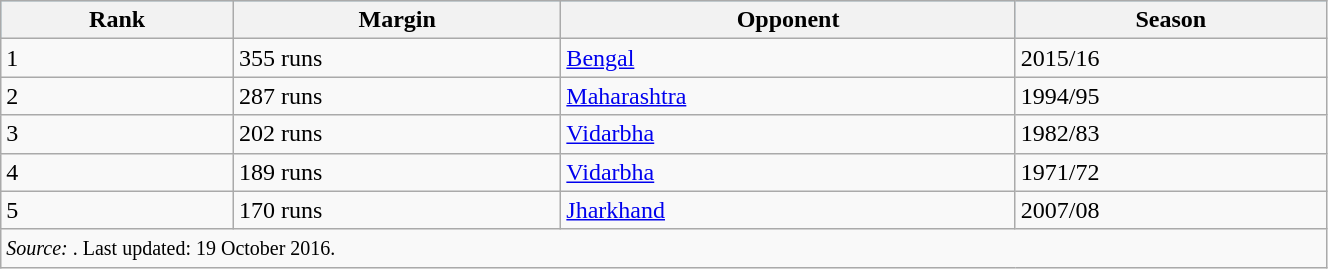<table class="wikitable" width=70%>
<tr bgcolor=#87cef>
<th>Rank</th>
<th>Margin</th>
<th>Opponent</th>
<th>Season</th>
</tr>
<tr>
<td>1</td>
<td>355 runs</td>
<td><a href='#'>Bengal</a></td>
<td>2015/16</td>
</tr>
<tr>
<td>2</td>
<td>287 runs</td>
<td><a href='#'>Maharashtra</a></td>
<td>1994/95</td>
</tr>
<tr>
<td>3</td>
<td>202 runs</td>
<td><a href='#'>Vidarbha</a></td>
<td>1982/83</td>
</tr>
<tr>
<td>4</td>
<td>189 runs</td>
<td><a href='#'>Vidarbha</a></td>
<td>1971/72</td>
</tr>
<tr>
<td>5</td>
<td>170 runs</td>
<td><a href='#'>Jharkhand</a></td>
<td>2007/08</td>
</tr>
<tr>
<td colspan=4><small><em>Source: </em>. Last updated: 19 October 2016.</small></td>
</tr>
</table>
